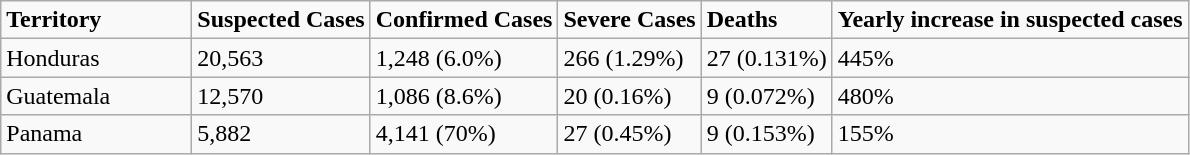<table class="wikitable">
<tr>
<td height="15" width="120"><strong>Territory</strong></td>
<td><strong>Suspected Cases</strong></td>
<td><strong>Confirmed Cases</strong></td>
<td><strong>Severe Cases</strong></td>
<td><strong>Deaths</strong></td>
<td><strong>Yearly increase in suspected cases</strong></td>
</tr>
<tr>
<td>Honduras</td>
<td>20,563</td>
<td>1,248 (6.0%)</td>
<td>266 (1.29%)</td>
<td>27 (0.131%)</td>
<td>445%</td>
</tr>
<tr>
<td>Guatemala</td>
<td>12,570</td>
<td>1,086 (8.6%)</td>
<td>20 (0.16%)</td>
<td>9 (0.072%)</td>
<td>480%</td>
</tr>
<tr>
<td>Panama</td>
<td>5,882</td>
<td>4,141 (70%)</td>
<td>27 (0.45%)</td>
<td>9 (0.153%)</td>
<td>155%</td>
</tr>
</table>
